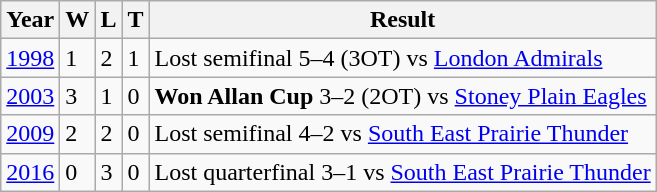<table class="wikitable">
<tr>
<th>Year</th>
<th>W</th>
<th>L</th>
<th>T</th>
<th>Result</th>
</tr>
<tr>
<td><a href='#'>1998</a></td>
<td>1</td>
<td>2</td>
<td>1</td>
<td>Lost semifinal 5–4 (3OT) vs <a href='#'>London Admirals</a></td>
</tr>
<tr>
<td><a href='#'>2003</a></td>
<td>3</td>
<td>1</td>
<td>0</td>
<td><strong>Won Allan Cup</strong> 3–2 (2OT) vs <a href='#'>Stoney Plain Eagles</a></td>
</tr>
<tr>
<td><a href='#'>2009</a></td>
<td>2</td>
<td>2</td>
<td>0</td>
<td>Lost semifinal 4–2 vs <a href='#'>South East Prairie Thunder</a></td>
</tr>
<tr>
<td><a href='#'>2016</a></td>
<td>0</td>
<td>3</td>
<td>0</td>
<td>Lost quarterfinal 3–1 vs <a href='#'>South East Prairie Thunder</a></td>
</tr>
</table>
